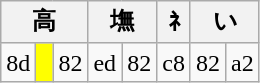<table class="wikitable" style="text-align:center;">
<tr>
<th colspan="3">高</th>
<th colspan="2">墲</th>
<th>ﾈ</th>
<th colspan="2">い</th>
</tr>
<tr>
<td>8d</td>
<td style="background: yellow;"> </td>
<td>82</td>
<td>ed</td>
<td>82</td>
<td>c8</td>
<td>82</td>
<td>a2</td>
</tr>
</table>
